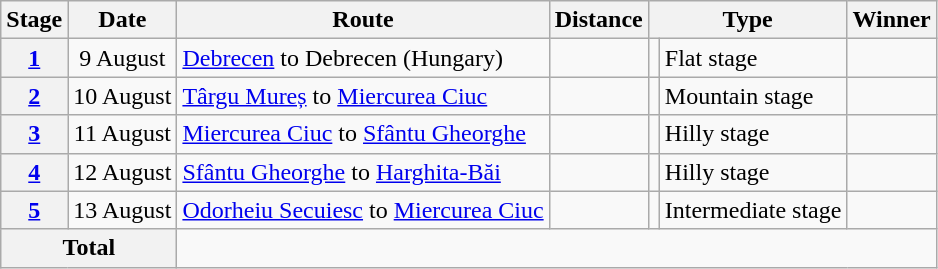<table class="wikitable">
<tr>
<th scope="col">Stage</th>
<th scope="col">Date</th>
<th scope="col">Route</th>
<th scope="col">Distance</th>
<th scope="col" colspan="2">Type</th>
<th scope="col">Winner</th>
</tr>
<tr>
<th scope="col"><a href='#'>1</a></th>
<td style="text-align:center;">9 August</td>
<td><a href='#'>Debrecen</a> to Debrecen (Hungary)</td>
<td style="text-align:center;"></td>
<td></td>
<td>Flat stage</td>
<td></td>
</tr>
<tr>
<th scope="col"><a href='#'>2</a></th>
<td style="text-align:center;">10 August</td>
<td><a href='#'>Târgu Mureș</a> to <a href='#'>Miercurea Ciuc</a></td>
<td style="text-align:center;"></td>
<td></td>
<td>Mountain stage</td>
<td></td>
</tr>
<tr>
<th scope="col"><a href='#'>3</a></th>
<td style="text-align:center;">11 August</td>
<td><a href='#'>Miercurea Ciuc</a> to <a href='#'>Sfântu Gheorghe</a></td>
<td style="text-align:center;"></td>
<td></td>
<td>Hilly stage</td>
<td></td>
</tr>
<tr>
<th scope="col"><a href='#'>4</a></th>
<td style="text-align:center;">12 August</td>
<td><a href='#'>Sfântu Gheorghe</a> to <a href='#'>Harghita-Băi</a></td>
<td style="text-align:center;"></td>
<td></td>
<td>Hilly stage</td>
<td></td>
</tr>
<tr>
<th scope="col"><a href='#'>5</a></th>
<td style="text-align:center;">13 August</td>
<td><a href='#'>Odorheiu Secuiesc</a> to <a href='#'>Miercurea Ciuc</a></td>
<td style="text-align:center;"></td>
<td></td>
<td>Intermediate stage</td>
<td></td>
</tr>
<tr>
<th colspan="2">Total</th>
<td colspan="5" style="text-align:center"></td>
</tr>
</table>
